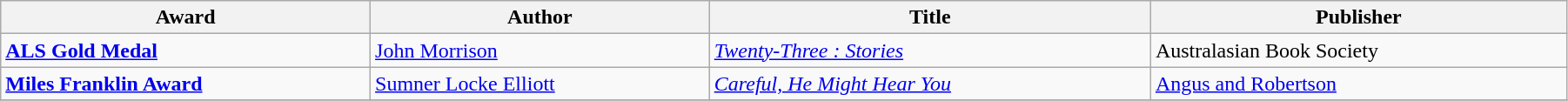<table class="wikitable" width=95%>
<tr>
<th>Award</th>
<th>Author</th>
<th>Title</th>
<th>Publisher</th>
</tr>
<tr>
<td><strong><a href='#'>ALS Gold Medal</a></strong></td>
<td><a href='#'>John Morrison</a></td>
<td><em><a href='#'>Twenty-Three : Stories</a></em></td>
<td>Australasian Book Society</td>
</tr>
<tr>
<td><strong><a href='#'>Miles Franklin Award</a></strong></td>
<td><a href='#'>Sumner Locke Elliott</a></td>
<td><em><a href='#'>Careful, He Might Hear You</a></em></td>
<td><a href='#'>Angus and Robertson</a></td>
</tr>
<tr>
</tr>
</table>
